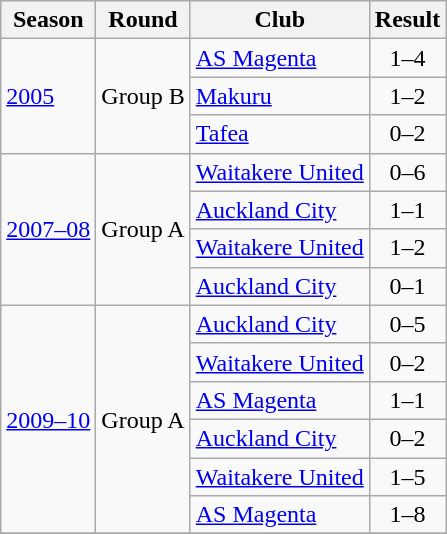<table class="wikitable">
<tr>
<th>Season</th>
<th>Round</th>
<th>Club</th>
<th>Result</th>
</tr>
<tr>
<td rowspan="3"><a href='#'>2005</a></td>
<td rowspan="3">Group B</td>
<td> <a href='#'>AS Magenta</a></td>
<td style="text-align:center;">1–4</td>
</tr>
<tr>
<td> <a href='#'>Makuru</a></td>
<td style="text-align:center;">1–2</td>
</tr>
<tr>
<td> <a href='#'>Tafea</a></td>
<td style="text-align:center;">0–2</td>
</tr>
<tr>
<td rowspan="4"><a href='#'>2007–08</a></td>
<td rowspan="4">Group A</td>
<td> <a href='#'>Waitakere United</a></td>
<td style="text-align:center;">0–6</td>
</tr>
<tr>
<td> <a href='#'>Auckland City</a></td>
<td style="text-align:center;">1–1</td>
</tr>
<tr>
<td> <a href='#'>Waitakere United</a></td>
<td style="text-align:center;">1–2</td>
</tr>
<tr>
<td> <a href='#'>Auckland City</a></td>
<td style="text-align:center;">0–1</td>
</tr>
<tr>
<td rowspan="6"><a href='#'>2009–10</a></td>
<td rowspan="6">Group A</td>
<td> <a href='#'>Auckland City</a></td>
<td style="text-align:center;">0–5</td>
</tr>
<tr>
<td> <a href='#'>Waitakere United</a></td>
<td style="text-align:center;">0–2</td>
</tr>
<tr>
<td> <a href='#'>AS Magenta</a></td>
<td style="text-align:center;">1–1</td>
</tr>
<tr>
<td> <a href='#'>Auckland City</a></td>
<td style="text-align:center;">0–2</td>
</tr>
<tr>
<td> <a href='#'>Waitakere United</a></td>
<td style="text-align:center;">1–5</td>
</tr>
<tr>
<td> <a href='#'>AS Magenta</a></td>
<td style="text-align:center;">1–8</td>
</tr>
<tr>
</tr>
</table>
